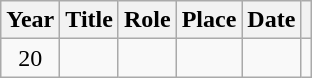<table class="wikitable plainrowheaders sortable">
<tr>
<th scope="col">Year</th>
<th scope="col">Title</th>
<th scope="col">Role</th>
<th scope="col">Place</th>
<th scope="col">Date</th>
<th></th>
</tr>
<tr>
<td style="text-align: center;">20</td>
<td></td>
<td></td>
<td></td>
<td></td>
<td></td>
</tr>
</table>
